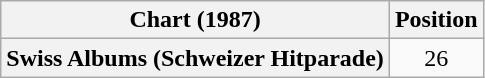<table class="wikitable plainrowheaders" style="text-align:center">
<tr>
<th scope="col">Chart (1987)</th>
<th scope="col">Position</th>
</tr>
<tr>
<th scope="row">Swiss Albums (Schweizer Hitparade)</th>
<td>26</td>
</tr>
</table>
